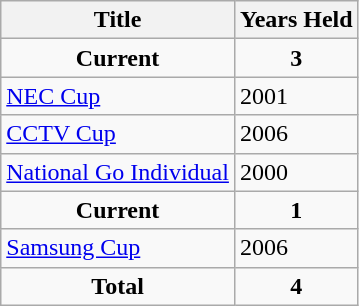<table class="wikitable">
<tr>
<th>Title</th>
<th>Years Held</th>
</tr>
<tr>
<td align="center"><strong>Current</strong></td>
<td align="center"><strong>3</strong></td>
</tr>
<tr>
<td> <a href='#'>NEC Cup</a></td>
<td>2001</td>
</tr>
<tr>
<td> <a href='#'>CCTV Cup</a></td>
<td>2006</td>
</tr>
<tr>
<td> <a href='#'>National Go Individual</a></td>
<td>2000</td>
</tr>
<tr>
<td align="center"><strong>Current</strong></td>
<td align="center"><strong>1</strong></td>
</tr>
<tr>
<td>    <a href='#'>Samsung Cup</a></td>
<td>2006</td>
</tr>
<tr>
<td align="center"><strong>Total</strong></td>
<td align="center"><strong>4</strong></td>
</tr>
</table>
